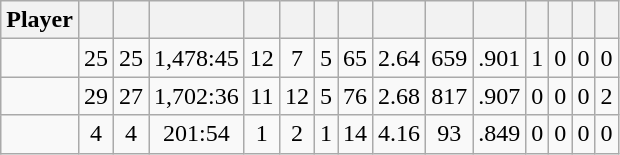<table class="wikitable sortable" style="text-align:center;">
<tr>
<th>Player</th>
<th></th>
<th></th>
<th></th>
<th></th>
<th></th>
<th></th>
<th></th>
<th></th>
<th></th>
<th></th>
<th></th>
<th></th>
<th></th>
<th></th>
</tr>
<tr>
<td></td>
<td>25</td>
<td>25</td>
<td>1,478:45</td>
<td>12</td>
<td>7</td>
<td>5</td>
<td>65</td>
<td>2.64</td>
<td>659</td>
<td>.901</td>
<td>1</td>
<td>0</td>
<td>0</td>
<td>0</td>
</tr>
<tr>
<td></td>
<td>29</td>
<td>27</td>
<td>1,702:36</td>
<td>11</td>
<td>12</td>
<td>5</td>
<td>76</td>
<td>2.68</td>
<td>817</td>
<td>.907</td>
<td>0</td>
<td>0</td>
<td>0</td>
<td>2</td>
</tr>
<tr>
<td></td>
<td>4</td>
<td>4</td>
<td>201:54</td>
<td>1</td>
<td>2</td>
<td>1</td>
<td>14</td>
<td>4.16</td>
<td>93</td>
<td>.849</td>
<td>0</td>
<td>0</td>
<td>0</td>
<td>0</td>
</tr>
</table>
